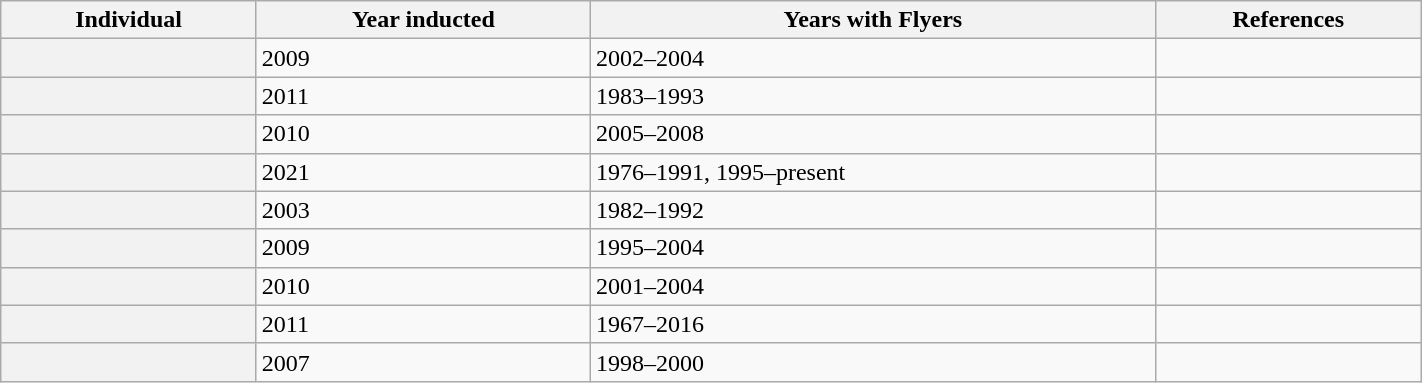<table class="wikitable sortable" width="75%">
<tr>
<th scope="col">Individual</th>
<th scope="col">Year inducted</th>
<th scope="col">Years with Flyers</th>
<th scope="col" class="unsortable">References</th>
</tr>
<tr>
<th scope="row"></th>
<td>2009</td>
<td>2002–2004</td>
<td></td>
</tr>
<tr>
<th scope="row"></th>
<td>2011</td>
<td>1983–1993</td>
<td></td>
</tr>
<tr>
<th scope="row"></th>
<td>2010</td>
<td>2005–2008</td>
<td></td>
</tr>
<tr>
<th scope="row"></th>
<td>2021</td>
<td>1976–1991, 1995–present</td>
<td></td>
</tr>
<tr>
<th scope="row"></th>
<td>2003</td>
<td>1982–1992</td>
<td></td>
</tr>
<tr>
<th scope="row"></th>
<td>2009</td>
<td>1995–2004</td>
<td></td>
</tr>
<tr>
<th scope="row"></th>
<td>2010</td>
<td>2001–2004</td>
<td></td>
</tr>
<tr>
<th scope="row"></th>
<td>2011</td>
<td>1967–2016</td>
<td></td>
</tr>
<tr>
<th scope="row"></th>
<td>2007</td>
<td>1998–2000</td>
<td></td>
</tr>
</table>
